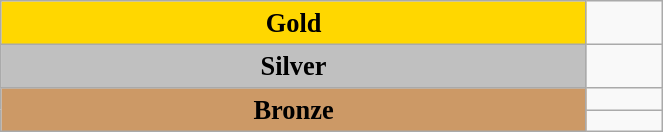<table class="wikitable" style=" text-align:center; font-size:110%;" width="35%">
<tr>
<td rowspan="1" bgcolor="gold"><strong>Gold</strong></td>
<td align=left></td>
</tr>
<tr>
<td rowspan="1" bgcolor="silver"><strong>Silver</strong></td>
<td align=left></td>
</tr>
<tr>
<td rowspan="2" bgcolor="#cc9966"><strong>Bronze</strong></td>
<td align=left></td>
</tr>
<tr>
<td align=left></td>
</tr>
</table>
